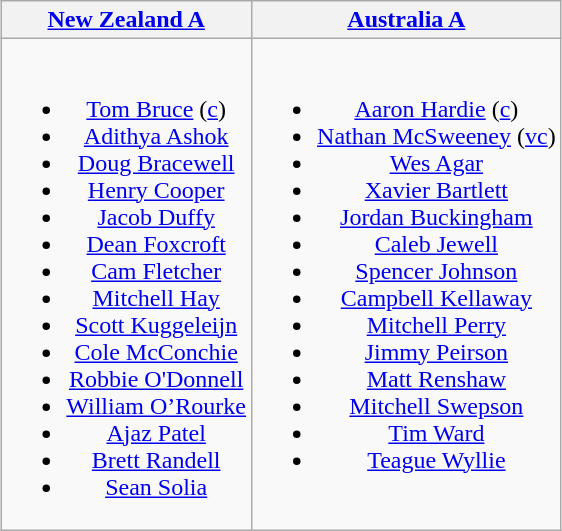<table class="wikitable" style="text-align:center; margin:auto">
<tr>
<th> <a href='#'>New Zealand A</a></th>
<th> <a href='#'>Australia A</a></th>
</tr>
<tr style="vertical-align:top">
<td><br><ul><li><a href='#'>Tom Bruce</a> (<a href='#'>c</a>)</li><li><a href='#'>Adithya Ashok</a></li><li><a href='#'>Doug Bracewell</a></li><li><a href='#'>Henry Cooper</a></li><li><a href='#'>Jacob Duffy</a></li><li><a href='#'>Dean Foxcroft</a></li><li><a href='#'>Cam Fletcher</a></li><li><a href='#'>Mitchell Hay</a></li><li><a href='#'>Scott Kuggeleijn</a></li><li><a href='#'>Cole McConchie</a></li><li><a href='#'>Robbie O'Donnell</a></li><li><a href='#'>William O’Rourke</a></li><li><a href='#'>Ajaz Patel</a></li><li><a href='#'>Brett Randell</a></li><li><a href='#'>Sean Solia</a></li></ul></td>
<td><br><ul><li><a href='#'>Aaron Hardie</a> (<a href='#'>c</a>)</li><li><a href='#'>Nathan McSweeney</a> (<a href='#'>vc</a>)</li><li><a href='#'>Wes Agar</a></li><li><a href='#'>Xavier Bartlett</a></li><li><a href='#'>Jordan Buckingham</a></li><li><a href='#'>Caleb Jewell</a></li><li><a href='#'>Spencer Johnson</a></li><li><a href='#'>Campbell Kellaway</a></li><li><a href='#'>Mitchell Perry</a></li><li><a href='#'>Jimmy Peirson</a></li><li><a href='#'>Matt Renshaw</a></li><li><a href='#'>Mitchell Swepson</a></li><li><a href='#'>Tim Ward</a></li><li><a href='#'>Teague Wyllie</a></li></ul></td>
</tr>
</table>
